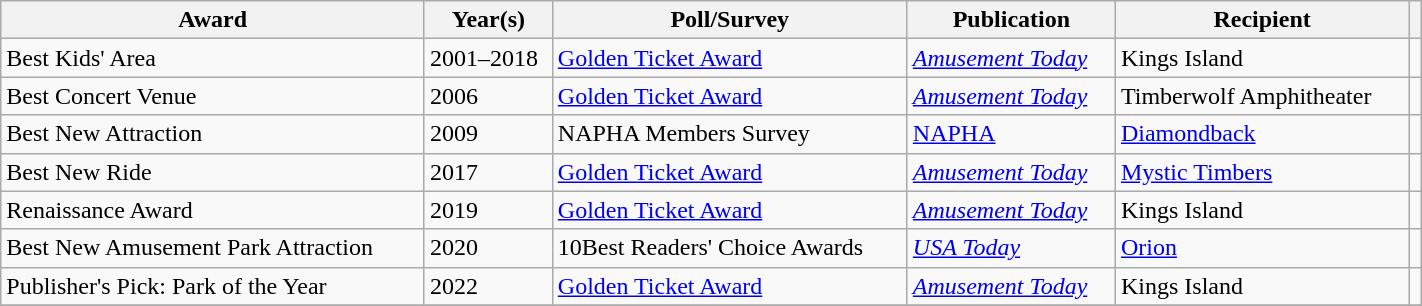<table class="wikitable plainrowheaders sortable col6center" style="width: 75%;">
<tr>
<th scope="col">Award</th>
<th style="width:9%;">Year(s)</th>
<th scope="col">Poll/Survey</th>
<th scope="col">Publication</th>
<th scope="col">Recipient</th>
<th scope="col" class="unsortable"></th>
</tr>
<tr>
<td>Best Kids' Area</td>
<td data-sort-value="2001">2001–2018</td>
<td><a href='#'>Golden Ticket Award</a></td>
<td><em><a href='#'>Amusement Today</a></em></td>
<td>Kings Island</td>
<td></td>
</tr>
<tr>
<td>Best Concert Venue</td>
<td>2006</td>
<td><a href='#'>Golden Ticket Award</a></td>
<td><em><a href='#'>Amusement Today</a></em></td>
<td>Timberwolf Amphitheater</td>
<td></td>
</tr>
<tr>
<td>Best New Attraction</td>
<td>2009</td>
<td>NAPHA Members Survey</td>
<td><a href='#'>NAPHA</a></td>
<td><a href='#'>Diamondback</a></td>
<td></td>
</tr>
<tr>
<td>Best New Ride</td>
<td>2017</td>
<td><a href='#'>Golden Ticket Award</a></td>
<td><em><a href='#'>Amusement Today</a></em></td>
<td><a href='#'>Mystic Timbers</a></td>
<td></td>
</tr>
<tr>
<td>Renaissance Award</td>
<td>2019</td>
<td><a href='#'>Golden Ticket Award</a></td>
<td><em><a href='#'>Amusement Today</a></em></td>
<td>Kings Island</td>
<td></td>
</tr>
<tr>
<td>Best New Amusement Park Attraction</td>
<td>2020</td>
<td>10Best Readers' Choice Awards</td>
<td><em><a href='#'>USA Today</a></em></td>
<td><a href='#'>Orion</a></td>
<td></td>
</tr>
<tr>
<td>Publisher's Pick: Park of the Year</td>
<td>2022</td>
<td><a href='#'>Golden Ticket Award</a></td>
<td><em><a href='#'>Amusement Today</a></em></td>
<td>Kings Island</td>
<td></td>
</tr>
<tr>
</tr>
</table>
